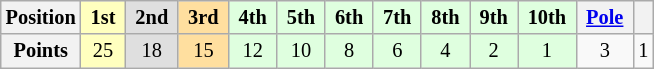<table class="wikitable" style="font-size:85%; text-align:center">
<tr>
<th scope="row">Position</th>
<th style="background:#ffffbf;"> 1st </th>
<th style="background:#dfdfdf;"> 2nd </th>
<th style="background:#ffdf9f;"> 3rd </th>
<th style="background:#dfffdf;"> 4th </th>
<th style="background:#dfffdf;"> 5th </th>
<th style="background:#dfffdf;"> 6th </th>
<th style="background:#dfffdf;"> 7th </th>
<th style="background:#dfffdf;"> 8th </th>
<th style="background:#dfffdf;"> 9th </th>
<th style="background:#dfffdf;"> 10th </th>
<th> <a href='#'>Pole</a> </th>
<th> <a href='#'></a> </th>
</tr>
<tr>
<th scope="row">Points</th>
<td style="background:#ffffbf;">25</td>
<td style="background:#dfdfdf;">18</td>
<td style="background:#ffdf9f;">15</td>
<td style="background:#dfffdf;">12</td>
<td style="background:#dfffdf;">10</td>
<td style="background:#dfffdf;">8</td>
<td style="background:#dfffdf;">6</td>
<td style="background:#dfffdf;">4</td>
<td style="background:#dfffdf;">2</td>
<td style="background:#dfffdf;">1</td>
<td>3</td>
<td>1</td>
</tr>
</table>
